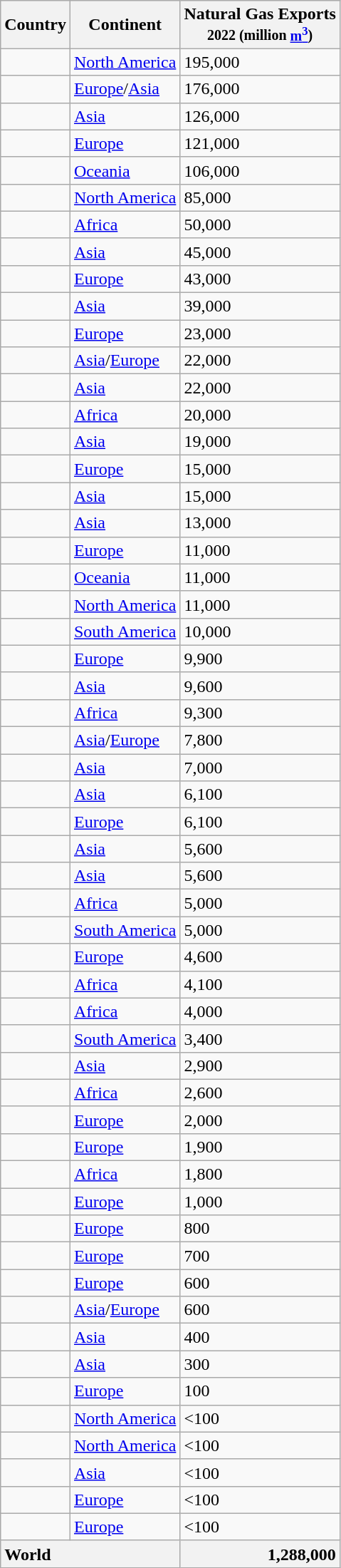<table class="wikitable sortable static-row-numbers col3right">
<tr class="static-row-header">
<th>Country</th>
<th>Continent</th>
<th>Natural Gas Exports<br><small>2022 (million <a href='#'>m<sup>3</sup></a>)</small></th>
</tr>
<tr>
<td></td>
<td><a href='#'>North America</a></td>
<td>195,000</td>
</tr>
<tr>
<td></td>
<td><a href='#'>Europe</a>/<a href='#'>Asia</a></td>
<td>176,000</td>
</tr>
<tr>
<td></td>
<td><a href='#'>Asia</a></td>
<td>126,000</td>
</tr>
<tr>
<td></td>
<td><a href='#'>Europe</a></td>
<td>121,000</td>
</tr>
<tr>
<td></td>
<td><a href='#'>Oceania</a></td>
<td>106,000</td>
</tr>
<tr>
<td></td>
<td><a href='#'>North America</a></td>
<td>85,000</td>
</tr>
<tr>
<td></td>
<td><a href='#'>Africa</a></td>
<td>50,000</td>
</tr>
<tr>
<td></td>
<td><a href='#'>Asia</a></td>
<td>45,000</td>
</tr>
<tr>
<td></td>
<td><a href='#'>Europe</a></td>
<td>43,000</td>
</tr>
<tr>
<td></td>
<td><a href='#'>Asia</a></td>
<td>39,000</td>
</tr>
<tr>
<td></td>
<td><a href='#'>Europe</a></td>
<td>23,000</td>
</tr>
<tr>
<td></td>
<td><a href='#'>Asia</a>/<a href='#'>Europe</a></td>
<td>22,000</td>
</tr>
<tr>
<td></td>
<td><a href='#'>Asia</a></td>
<td>22,000</td>
</tr>
<tr>
<td></td>
<td><a href='#'>Africa</a></td>
<td>20,000</td>
</tr>
<tr>
<td></td>
<td><a href='#'>Asia</a></td>
<td>19,000</td>
</tr>
<tr>
<td></td>
<td><a href='#'>Europe</a></td>
<td>15,000</td>
</tr>
<tr>
<td></td>
<td><a href='#'>Asia</a></td>
<td>15,000</td>
</tr>
<tr>
<td></td>
<td><a href='#'>Asia</a></td>
<td>13,000</td>
</tr>
<tr>
<td></td>
<td><a href='#'>Europe</a></td>
<td>11,000</td>
</tr>
<tr>
<td></td>
<td><a href='#'>Oceania</a></td>
<td>11,000</td>
</tr>
<tr>
<td></td>
<td><a href='#'>North America</a></td>
<td>11,000</td>
</tr>
<tr>
<td></td>
<td><a href='#'>South America</a></td>
<td>10,000</td>
</tr>
<tr>
<td></td>
<td><a href='#'>Europe</a></td>
<td>9,900</td>
</tr>
<tr>
<td></td>
<td><a href='#'>Asia</a></td>
<td>9,600</td>
</tr>
<tr>
<td></td>
<td><a href='#'>Africa</a></td>
<td>9,300</td>
</tr>
<tr>
<td></td>
<td><a href='#'>Asia</a>/<a href='#'>Europe</a></td>
<td>7,800</td>
</tr>
<tr>
<td></td>
<td><a href='#'>Asia</a></td>
<td>7,000</td>
</tr>
<tr>
<td></td>
<td><a href='#'>Asia</a></td>
<td>6,100</td>
</tr>
<tr>
<td></td>
<td><a href='#'>Europe</a></td>
<td>6,100</td>
</tr>
<tr>
<td></td>
<td><a href='#'>Asia</a></td>
<td>5,600</td>
</tr>
<tr>
<td></td>
<td><a href='#'>Asia</a></td>
<td>5,600</td>
</tr>
<tr>
<td></td>
<td><a href='#'>Africa</a></td>
<td>5,000</td>
</tr>
<tr>
<td></td>
<td><a href='#'>South America</a></td>
<td>5,000</td>
</tr>
<tr>
<td></td>
<td><a href='#'>Europe</a></td>
<td>4,600</td>
</tr>
<tr>
<td></td>
<td><a href='#'>Africa</a></td>
<td>4,100</td>
</tr>
<tr>
<td></td>
<td><a href='#'>Africa</a></td>
<td>4,000</td>
</tr>
<tr>
<td></td>
<td><a href='#'>South America</a></td>
<td>3,400</td>
</tr>
<tr>
<td></td>
<td><a href='#'>Asia</a></td>
<td>2,900</td>
</tr>
<tr>
<td></td>
<td><a href='#'>Africa</a></td>
<td>2,600</td>
</tr>
<tr>
<td></td>
<td><a href='#'>Europe</a></td>
<td>2,000</td>
</tr>
<tr>
<td></td>
<td><a href='#'>Europe</a></td>
<td>1,900</td>
</tr>
<tr>
<td></td>
<td><a href='#'>Africa</a></td>
<td>1,800</td>
</tr>
<tr>
<td></td>
<td><a href='#'>Europe</a></td>
<td>1,000</td>
</tr>
<tr>
<td></td>
<td><a href='#'>Europe</a></td>
<td>800</td>
</tr>
<tr>
<td></td>
<td><a href='#'>Europe</a></td>
<td>700</td>
</tr>
<tr>
<td></td>
<td><a href='#'>Europe</a></td>
<td>600</td>
</tr>
<tr>
<td></td>
<td><a href='#'>Asia</a>/<a href='#'>Europe</a></td>
<td>600</td>
</tr>
<tr>
<td></td>
<td><a href='#'>Asia</a></td>
<td>400</td>
</tr>
<tr>
<td></td>
<td><a href='#'>Asia</a></td>
<td>300</td>
</tr>
<tr>
<td></td>
<td><a href='#'>Europe</a></td>
<td>100</td>
</tr>
<tr>
<td></td>
<td><a href='#'>North America</a></td>
<td><100</td>
</tr>
<tr>
<td></td>
<td><a href='#'>North America</a></td>
<td><100</td>
</tr>
<tr>
<td></td>
<td><a href='#'>Asia</a></td>
<td><100</td>
</tr>
<tr>
<td></td>
<td><a href='#'>Europe</a></td>
<td><100</td>
</tr>
<tr>
<td></td>
<td><a href='#'>Europe</a></td>
<td><100</td>
</tr>
<tr class="sortbottom">
<th colspan="2" style="text-align:left ">World</th>
<th style="text-align:right ">1,288,000</th>
</tr>
</table>
